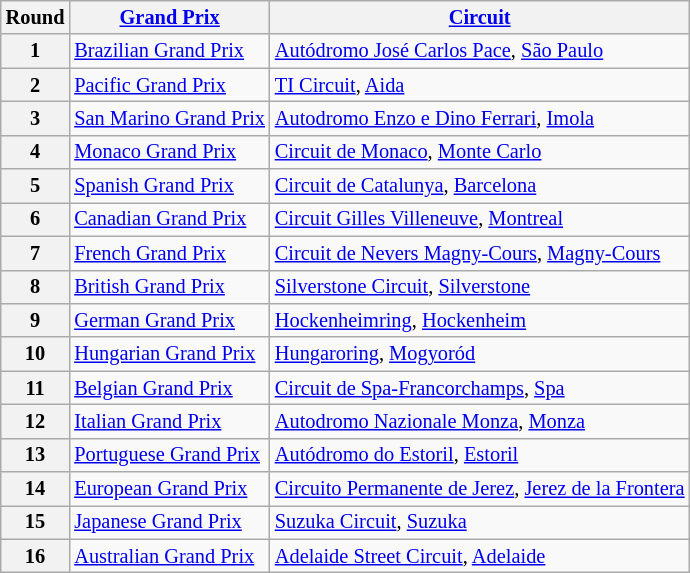<table class="wikitable" style="font-size: 85%">
<tr>
<th>Round</th>
<th><a href='#'>Grand Prix</a></th>
<th><a href='#'>Circuit</a></th>
</tr>
<tr>
<th>1</th>
<td><a href='#'>Brazilian Grand Prix</a></td>
<td> <a href='#'>Autódromo José Carlos Pace</a>, <a href='#'>São Paulo</a></td>
</tr>
<tr>
<th>2</th>
<td><a href='#'>Pacific Grand Prix</a></td>
<td> <a href='#'>TI Circuit</a>, <a href='#'>Aida</a></td>
</tr>
<tr>
<th>3</th>
<td><a href='#'>San Marino Grand Prix</a></td>
<td> <a href='#'>Autodromo Enzo e Dino Ferrari</a>, <a href='#'>Imola</a></td>
</tr>
<tr>
<th>4</th>
<td><a href='#'>Monaco Grand Prix</a></td>
<td> <a href='#'>Circuit de Monaco</a>, <a href='#'>Monte Carlo</a></td>
</tr>
<tr>
<th>5</th>
<td><a href='#'>Spanish Grand Prix</a></td>
<td> <a href='#'>Circuit de Catalunya</a>, <a href='#'>Barcelona</a></td>
</tr>
<tr>
<th>6</th>
<td><a href='#'>Canadian Grand Prix</a></td>
<td> <a href='#'>Circuit Gilles Villeneuve</a>, <a href='#'>Montreal</a></td>
</tr>
<tr>
<th>7</th>
<td><a href='#'>French Grand Prix</a></td>
<td> <a href='#'>Circuit de Nevers Magny-Cours</a>, <a href='#'>Magny-Cours</a></td>
</tr>
<tr>
<th>8</th>
<td><a href='#'>British Grand Prix</a></td>
<td> <a href='#'>Silverstone Circuit</a>, <a href='#'>Silverstone</a></td>
</tr>
<tr>
<th>9</th>
<td><a href='#'>German Grand Prix</a></td>
<td> <a href='#'>Hockenheimring</a>, <a href='#'>Hockenheim</a></td>
</tr>
<tr>
<th>10</th>
<td><a href='#'>Hungarian Grand Prix</a></td>
<td> <a href='#'>Hungaroring</a>, <a href='#'>Mogyoród</a></td>
</tr>
<tr>
<th>11</th>
<td><a href='#'>Belgian Grand Prix</a></td>
<td> <a href='#'>Circuit de Spa-Francorchamps</a>, <a href='#'>Spa</a></td>
</tr>
<tr>
<th>12</th>
<td><a href='#'>Italian Grand Prix</a></td>
<td> <a href='#'>Autodromo Nazionale Monza</a>, <a href='#'>Monza</a></td>
</tr>
<tr>
<th>13</th>
<td><a href='#'>Portuguese Grand Prix</a></td>
<td> <a href='#'>Autódromo do Estoril</a>, <a href='#'>Estoril</a></td>
</tr>
<tr>
<th>14</th>
<td><a href='#'>European Grand Prix</a></td>
<td> <a href='#'>Circuito Permanente de Jerez</a>, <a href='#'>Jerez de la Frontera</a></td>
</tr>
<tr>
<th>15</th>
<td><a href='#'>Japanese Grand Prix</a></td>
<td> <a href='#'>Suzuka Circuit</a>, <a href='#'>Suzuka</a></td>
</tr>
<tr>
<th>16</th>
<td><a href='#'>Australian Grand Prix</a></td>
<td> <a href='#'>Adelaide Street Circuit</a>, <a href='#'>Adelaide</a></td>
</tr>
</table>
